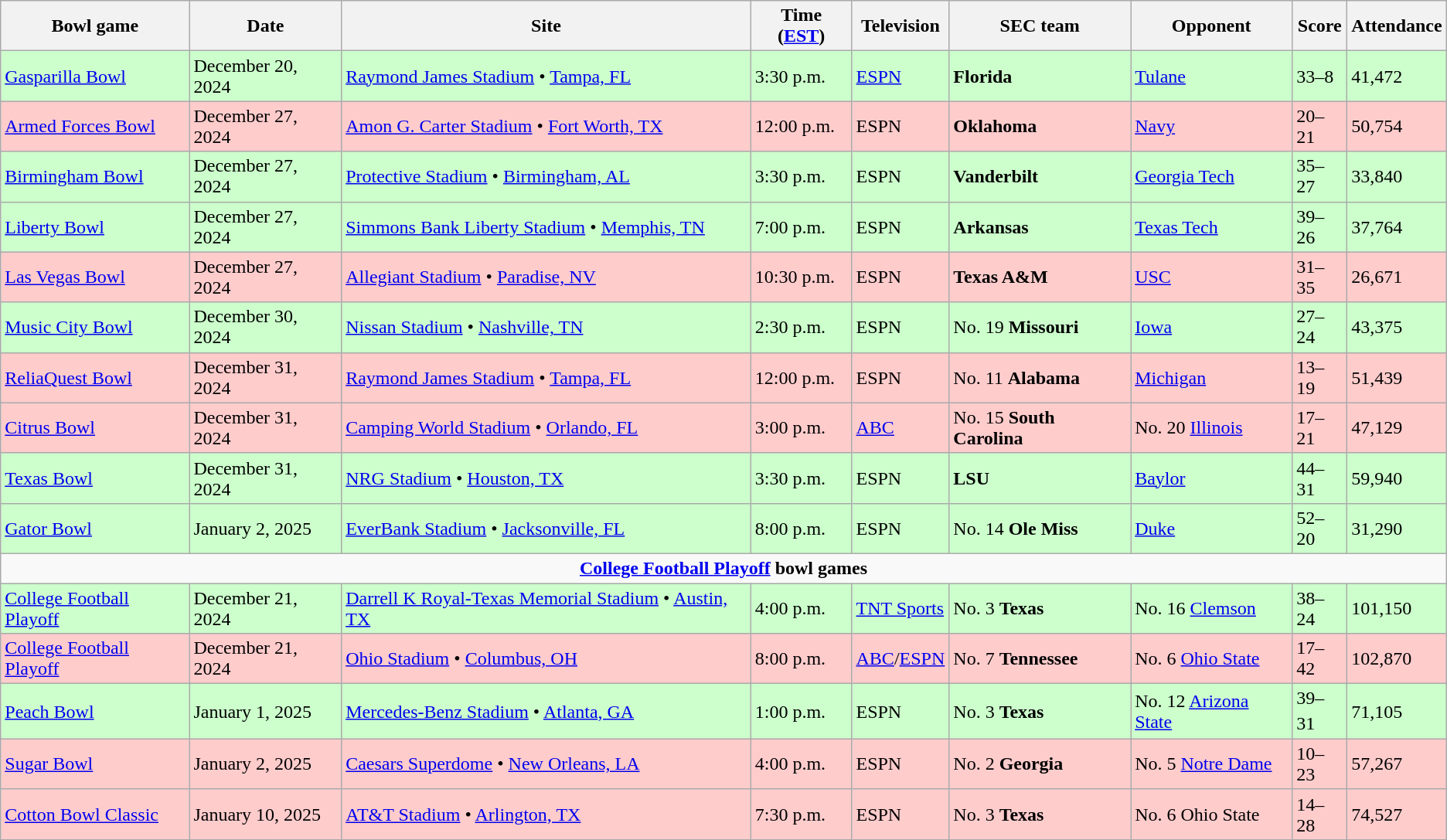<table class="wikitable">
<tr>
<th>Bowl game</th>
<th>Date</th>
<th>Site</th>
<th>Time (<a href='#'>EST</a>)</th>
<th>Television</th>
<th>SEC team</th>
<th>Opponent</th>
<th>Score</th>
<th>Attendance</th>
</tr>
<tr style="background:#cfc;">
<td><a href='#'>Gasparilla Bowl</a></td>
<td>December 20, 2024</td>
<td><a href='#'>Raymond James Stadium</a> • <a href='#'>Tampa, FL</a></td>
<td>3:30 p.m.</td>
<td><a href='#'>ESPN</a></td>
<td><strong>Florida</strong></td>
<td><a href='#'>Tulane</a></td>
<td><strong></strong> 33–8</td>
<td>41,472</td>
</tr>
<tr style="background:#fcc;">
<td><a href='#'>Armed Forces Bowl</a></td>
<td>December 27, 2024</td>
<td><a href='#'>Amon G. Carter Stadium</a> • <a href='#'>Fort Worth, TX</a></td>
<td>12:00 p.m.</td>
<td>ESPN</td>
<td><strong>Oklahoma</strong></td>
<td><a href='#'>Navy</a></td>
<td> 20–21</td>
<td>50,754</td>
</tr>
<tr style="background:#cfc;">
<td><a href='#'>Birmingham Bowl</a></td>
<td>December 27, 2024</td>
<td><a href='#'>Protective Stadium</a> • <a href='#'>Birmingham, AL</a></td>
<td>3:30 p.m.</td>
<td>ESPN</td>
<td><strong>Vanderbilt</strong></td>
<td><a href='#'>Georgia Tech</a></td>
<td><strong></strong> 35–27</td>
<td>33,840</td>
</tr>
<tr style="background:#cfc;">
<td><a href='#'>Liberty Bowl</a></td>
<td>December 27, 2024</td>
<td><a href='#'>Simmons Bank Liberty Stadium</a> • <a href='#'>Memphis, TN</a></td>
<td>7:00 p.m.</td>
<td>ESPN</td>
<td><strong>Arkansas</strong></td>
<td><a href='#'>Texas Tech</a></td>
<td><strong></strong> 39–26</td>
<td>37,764</td>
</tr>
<tr style="background:#fcc;">
<td><a href='#'>Las Vegas Bowl</a></td>
<td>December 27, 2024</td>
<td><a href='#'>Allegiant Stadium</a> • <a href='#'>Paradise, NV</a></td>
<td>10:30 p.m.</td>
<td>ESPN</td>
<td><strong>Texas A&M</strong></td>
<td><a href='#'>USC</a></td>
<td> 31–35</td>
<td>26,671</td>
</tr>
<tr style="background:#cfc;">
<td><a href='#'>Music City Bowl</a></td>
<td>December 30, 2024</td>
<td><a href='#'>Nissan Stadium</a> • <a href='#'>Nashville, TN</a></td>
<td>2:30 p.m.</td>
<td>ESPN</td>
<td>No. 19 <strong>Missouri</strong></td>
<td><a href='#'>Iowa</a></td>
<td><strong></strong> 27–24</td>
<td>43,375</td>
</tr>
<tr style="background:#fcc;">
<td><a href='#'>ReliaQuest Bowl</a></td>
<td>December 31, 2024</td>
<td><a href='#'>Raymond James Stadium</a> • <a href='#'>Tampa, FL</a></td>
<td>12:00 p.m.</td>
<td>ESPN</td>
<td>No. 11 <strong>Alabama</strong></td>
<td><a href='#'>Michigan</a></td>
<td> 13–19</td>
<td>51,439</td>
</tr>
<tr style="background:#fcc;">
<td><a href='#'>Citrus Bowl</a></td>
<td>December 31, 2024</td>
<td><a href='#'>Camping World Stadium</a> • <a href='#'>Orlando, FL</a></td>
<td>3:00 p.m.</td>
<td><a href='#'>ABC</a></td>
<td>No. 15 <strong>South Carolina</strong></td>
<td>No. 20 <a href='#'>Illinois</a></td>
<td> 17–21</td>
<td>47,129</td>
</tr>
<tr style="background:#cfc;">
<td><a href='#'>Texas Bowl</a></td>
<td>December 31, 2024</td>
<td><a href='#'>NRG Stadium</a> • <a href='#'>Houston, TX</a></td>
<td>3:30 p.m.</td>
<td>ESPN</td>
<td><strong>LSU</strong></td>
<td><a href='#'>Baylor</a></td>
<td><strong></strong> 44–31</td>
<td>59,940</td>
</tr>
<tr style="background:#cfc;">
<td><a href='#'>Gator Bowl</a></td>
<td>January 2, 2025</td>
<td><a href='#'>EverBank Stadium</a> • <a href='#'>Jacksonville, FL</a></td>
<td>8:00 p.m.</td>
<td>ESPN</td>
<td>No. 14 <strong>Ole Miss</strong></td>
<td><a href='#'>Duke</a></td>
<td><strong></strong> 52–20</td>
<td>31,290</td>
</tr>
<tr>
<td colspan="9" style="text-align:center;"><strong><a href='#'>College Football Playoff</a> bowl games</strong></td>
</tr>
<tr style="background:#cfc;">
<td><a href='#'>College Football Playoff</a></td>
<td>December 21, 2024</td>
<td><a href='#'>Darrell K Royal-Texas Memorial Stadium</a> • <a href='#'>Austin, TX</a></td>
<td>4:00 p.m.</td>
<td><a href='#'>TNT Sports</a></td>
<td>No. 3 <strong>Texas</strong></td>
<td>No. 16 <a href='#'>Clemson</a></td>
<td><strong></strong> 38–24</td>
<td>101,150</td>
</tr>
<tr style="background:#fcc;">
<td><a href='#'>College Football Playoff</a></td>
<td>December 21, 2024</td>
<td><a href='#'>Ohio Stadium</a> • <a href='#'>Columbus, OH</a></td>
<td>8:00 p.m.</td>
<td><a href='#'>ABC</a>/<a href='#'>ESPN</a></td>
<td>No. 7 <strong>Tennessee</strong></td>
<td>No. 6 <a href='#'>Ohio State</a></td>
<td> 17–42</td>
<td>102,870</td>
</tr>
<tr style="background:#cfc;">
<td><a href='#'>Peach Bowl</a></td>
<td>January 1, 2025</td>
<td><a href='#'>Mercedes-Benz Stadium</a> •  <a href='#'>Atlanta, GA</a></td>
<td>1:00 p.m.</td>
<td>ESPN</td>
<td>No. 3 <strong>Texas</strong></td>
<td>No. 12 <a href='#'>Arizona State</a></td>
<td><strong></strong> 39–31 <sup></sup></td>
<td>71,105</td>
</tr>
<tr style="background:#fcc;">
<td><a href='#'>Sugar Bowl</a></td>
<td>January 2, 2025</td>
<td><a href='#'>Caesars Superdome</a> • <a href='#'>New Orleans, LA</a></td>
<td>4:00 p.m.</td>
<td>ESPN</td>
<td>No. 2 <strong>Georgia</strong></td>
<td>No. 5 <a href='#'>Notre Dame</a></td>
<td> 10–23</td>
<td>57,267</td>
</tr>
<tr style="background:#fcc;">
<td><a href='#'>Cotton Bowl Classic</a></td>
<td>January 10, 2025</td>
<td><a href='#'>AT&T Stadium</a> • <a href='#'>Arlington, TX</a></td>
<td>7:30 p.m.</td>
<td>ESPN</td>
<td>No. 3 <strong>Texas</strong></td>
<td>No. 6 Ohio State</td>
<td> 14–28</td>
<td>74,527</td>
</tr>
</table>
